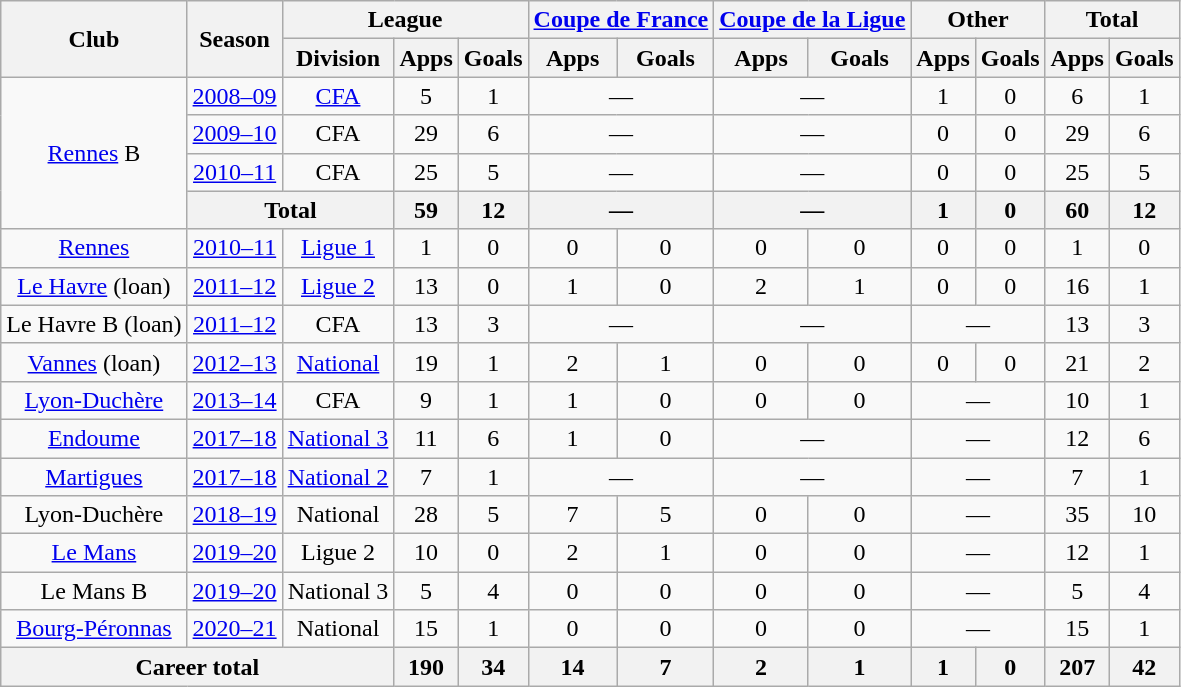<table class=wikitable style=text-align:center>
<tr>
<th rowspan=2>Club</th>
<th rowspan=2>Season</th>
<th colspan=3>League</th>
<th colspan=2><a href='#'>Coupe de France</a></th>
<th colspan=2><a href='#'>Coupe de la Ligue</a></th>
<th colspan=2>Other</th>
<th colspan=2>Total</th>
</tr>
<tr>
<th>Division</th>
<th>Apps</th>
<th>Goals</th>
<th>Apps</th>
<th>Goals</th>
<th>Apps</th>
<th>Goals</th>
<th>Apps</th>
<th>Goals</th>
<th>Apps</th>
<th>Goals</th>
</tr>
<tr>
<td rowspan=4><a href='#'>Rennes</a> B</td>
<td><a href='#'>2008–09</a></td>
<td><a href='#'>CFA</a></td>
<td>5</td>
<td>1</td>
<td colspan=2>—</td>
<td colspan=2>—</td>
<td>1</td>
<td>0</td>
<td>6</td>
<td>1</td>
</tr>
<tr>
<td><a href='#'>2009–10</a></td>
<td>CFA</td>
<td>29</td>
<td>6</td>
<td colspan=2>—</td>
<td colspan=2>—</td>
<td>0</td>
<td>0</td>
<td>29</td>
<td>6</td>
</tr>
<tr>
<td><a href='#'>2010–11</a></td>
<td>CFA</td>
<td>25</td>
<td>5</td>
<td colspan=2>—</td>
<td colspan=2>—</td>
<td>0</td>
<td>0</td>
<td>25</td>
<td>5</td>
</tr>
<tr>
<th colspan=2>Total</th>
<th>59</th>
<th>12</th>
<th colspan=2>—</th>
<th colspan=2>—</th>
<th>1</th>
<th>0</th>
<th>60</th>
<th>12</th>
</tr>
<tr>
<td><a href='#'>Rennes</a></td>
<td><a href='#'>2010–11</a></td>
<td><a href='#'>Ligue 1</a></td>
<td>1</td>
<td>0</td>
<td>0</td>
<td>0</td>
<td>0</td>
<td>0</td>
<td>0</td>
<td>0</td>
<td>1</td>
<td>0</td>
</tr>
<tr>
<td><a href='#'>Le Havre</a> (loan)</td>
<td><a href='#'>2011–12</a></td>
<td><a href='#'>Ligue 2</a></td>
<td>13</td>
<td>0</td>
<td>1</td>
<td>0</td>
<td>2</td>
<td>1</td>
<td>0</td>
<td>0</td>
<td>16</td>
<td>1</td>
</tr>
<tr>
<td>Le Havre B (loan)</td>
<td><a href='#'>2011–12</a></td>
<td>CFA</td>
<td>13</td>
<td>3</td>
<td colspan=2>—</td>
<td colspan=2>—</td>
<td colspan=2>—</td>
<td>13</td>
<td>3</td>
</tr>
<tr>
<td><a href='#'>Vannes</a> (loan)</td>
<td><a href='#'>2012–13</a></td>
<td><a href='#'>National</a></td>
<td>19</td>
<td>1</td>
<td>2</td>
<td>1</td>
<td>0</td>
<td>0</td>
<td>0</td>
<td>0</td>
<td>21</td>
<td>2</td>
</tr>
<tr>
<td><a href='#'>Lyon-Duchère</a></td>
<td><a href='#'>2013–14</a></td>
<td>CFA</td>
<td>9</td>
<td>1</td>
<td>1</td>
<td>0</td>
<td>0</td>
<td>0</td>
<td colspan=2>—</td>
<td>10</td>
<td>1</td>
</tr>
<tr>
<td><a href='#'>Endoume</a></td>
<td><a href='#'>2017–18</a></td>
<td><a href='#'>National 3</a></td>
<td>11</td>
<td>6</td>
<td>1</td>
<td>0</td>
<td colspan=2>—</td>
<td colspan=2>—</td>
<td>12</td>
<td>6</td>
</tr>
<tr>
<td><a href='#'>Martigues</a></td>
<td><a href='#'>2017–18</a></td>
<td><a href='#'>National 2</a></td>
<td>7</td>
<td>1</td>
<td colspan=2>—</td>
<td colspan=2>—</td>
<td colspan=2>—</td>
<td>7</td>
<td>1</td>
</tr>
<tr>
<td>Lyon-Duchère</td>
<td><a href='#'>2018–19</a></td>
<td>National</td>
<td>28</td>
<td>5</td>
<td>7</td>
<td>5</td>
<td>0</td>
<td>0</td>
<td colspan=2>—</td>
<td>35</td>
<td>10</td>
</tr>
<tr>
<td><a href='#'>Le Mans</a></td>
<td><a href='#'>2019–20</a></td>
<td>Ligue 2</td>
<td>10</td>
<td>0</td>
<td>2</td>
<td>1</td>
<td>0</td>
<td>0</td>
<td colspan=2>—</td>
<td>12</td>
<td>1</td>
</tr>
<tr>
<td>Le Mans B</td>
<td><a href='#'>2019–20</a></td>
<td>National 3</td>
<td>5</td>
<td>4</td>
<td>0</td>
<td>0</td>
<td>0</td>
<td>0</td>
<td colspan=2>—</td>
<td>5</td>
<td>4</td>
</tr>
<tr>
<td><a href='#'>Bourg-Péronnas</a></td>
<td><a href='#'>2020–21</a></td>
<td>National</td>
<td>15</td>
<td>1</td>
<td>0</td>
<td>0</td>
<td>0</td>
<td>0</td>
<td colspan=2>—</td>
<td>15</td>
<td>1</td>
</tr>
<tr>
<th colspan=3>Career total</th>
<th>190</th>
<th>34</th>
<th>14</th>
<th>7</th>
<th>2</th>
<th>1</th>
<th>1</th>
<th>0</th>
<th>207</th>
<th>42</th>
</tr>
</table>
